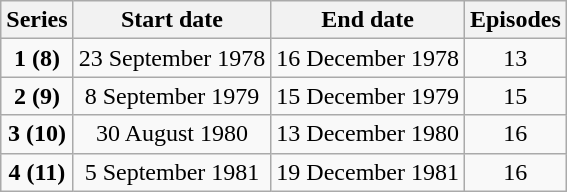<table class="wikitable" style="text-align:center;">
<tr>
<th>Series</th>
<th>Start date</th>
<th>End date</th>
<th>Episodes</th>
</tr>
<tr>
<td><strong>1 (8)</strong></td>
<td>23 September 1978</td>
<td>16 December 1978</td>
<td>13</td>
</tr>
<tr>
<td><strong>2 (9)</strong></td>
<td>8 September 1979</td>
<td>15 December 1979</td>
<td>15</td>
</tr>
<tr>
<td><strong>3 (10)</strong></td>
<td>30 August 1980</td>
<td>13 December 1980</td>
<td>16</td>
</tr>
<tr>
<td><strong>4 (11)</strong></td>
<td>5 September 1981</td>
<td>19 December 1981</td>
<td>16</td>
</tr>
</table>
